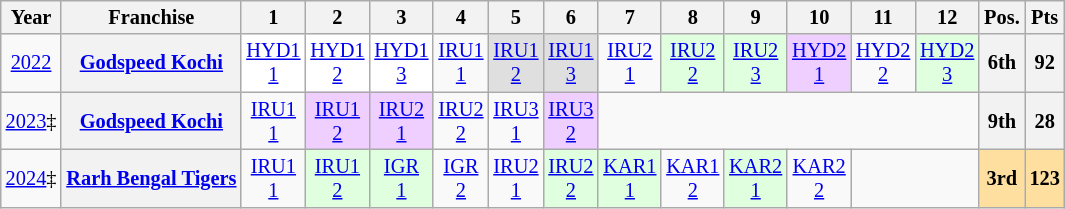<table class="wikitable" style="text-align:center; font-size:85%">
<tr>
<th>Year</th>
<th>Franchise</th>
<th>1</th>
<th>2</th>
<th>3</th>
<th>4</th>
<th>5</th>
<th>6</th>
<th>7</th>
<th>8</th>
<th>9</th>
<th>10</th>
<th>11</th>
<th>12</th>
<th>Pos.</th>
<th>Pts</th>
</tr>
<tr>
<td><a href='#'>2022</a></td>
<th><a href='#'>Godspeed Kochi</a></th>
<td style="background:#ffffff;"><a href='#'>HYD1<br>1</a><br></td>
<td style="background:#ffffff;"><a href='#'>HYD1<br>2</a><br></td>
<td style="background:#ffffff;"><a href='#'>HYD1<br>3</a><br></td>
<td><a href='#'>IRU1<br>1</a></td>
<td style="background:#dfdfdf;"><a href='#'>IRU1<br>2</a><br></td>
<td style="background:#dfdfdf;"><a href='#'>IRU1<br>3</a><br></td>
<td><a href='#'>IRU2<br>1</a></td>
<td style="background:#dfffdf;"><a href='#'>IRU2<br>2</a><br></td>
<td style="background:#dfffdf;"><a href='#'>IRU2<br>3</a><br></td>
<td style="background:#efcfff;"><a href='#'>HYD2<br>1</a><br></td>
<td><a href='#'>HYD2<br>2</a></td>
<td style="background:#dfffdf;"><a href='#'>HYD2<br>3</a><br></td>
<th>6th</th>
<th>92</th>
</tr>
<tr>
<td><a href='#'>2023</a>‡</td>
<th><a href='#'>Godspeed Kochi</a></th>
<td><a href='#'>IRU1<br>1</a></td>
<td style="background:#efcfff;"><a href='#'>IRU1<br>2</a><br></td>
<td style="background:#efcfff;"><a href='#'>IRU2<br>1</a><br></td>
<td><a href='#'>IRU2<br>2</a></td>
<td><a href='#'>IRU3<br>1</a></td>
<td style="background:#efcfff;"><a href='#'>IRU3<br>2</a><br></td>
<td colspan=6></td>
<th>9th</th>
<th>28</th>
</tr>
<tr>
<td><a href='#'>2024</a>‡</td>
<th><a href='#'>Rarh Bengal Tigers</a></th>
<td><a href='#'>IRU1<br>1</a></td>
<td style="background:#dfffdf;"><a href='#'>IRU1<br>2</a><br></td>
<td style="background:#dfffdf;"><a href='#'>IGR<br>1</a><br></td>
<td><a href='#'>IGR<br>2</a></td>
<td><a href='#'>IRU2<br>1</a></td>
<td style="background:#dfffdf;"><a href='#'>IRU2<br>2</a><br></td>
<td style="background:#dfffdf;"><a href='#'>KAR1<br>1</a><br></td>
<td><a href='#'>KAR1<br>2</a></td>
<td style="background:#dfffdf;"><a href='#'>KAR2<br>1</a><br></td>
<td><a href='#'>KAR2<br>2</a></td>
<td colspan=2></td>
<th style="background:#FFDF9F;">3rd</th>
<th style="background:#FFDF9F;">123</th>
</tr>
</table>
